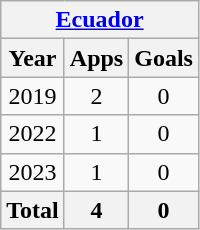<table class="wikitable" style="text-align:center">
<tr>
<th colspan=3><a href='#'>Ecuador</a></th>
</tr>
<tr>
<th>Year</th>
<th>Apps</th>
<th>Goals</th>
</tr>
<tr>
<td>2019</td>
<td>2</td>
<td>0</td>
</tr>
<tr>
<td>2022</td>
<td>1</td>
<td>0</td>
</tr>
<tr>
<td>2023</td>
<td>1</td>
<td>0</td>
</tr>
<tr>
<th>Total</th>
<th>4</th>
<th>0</th>
</tr>
</table>
